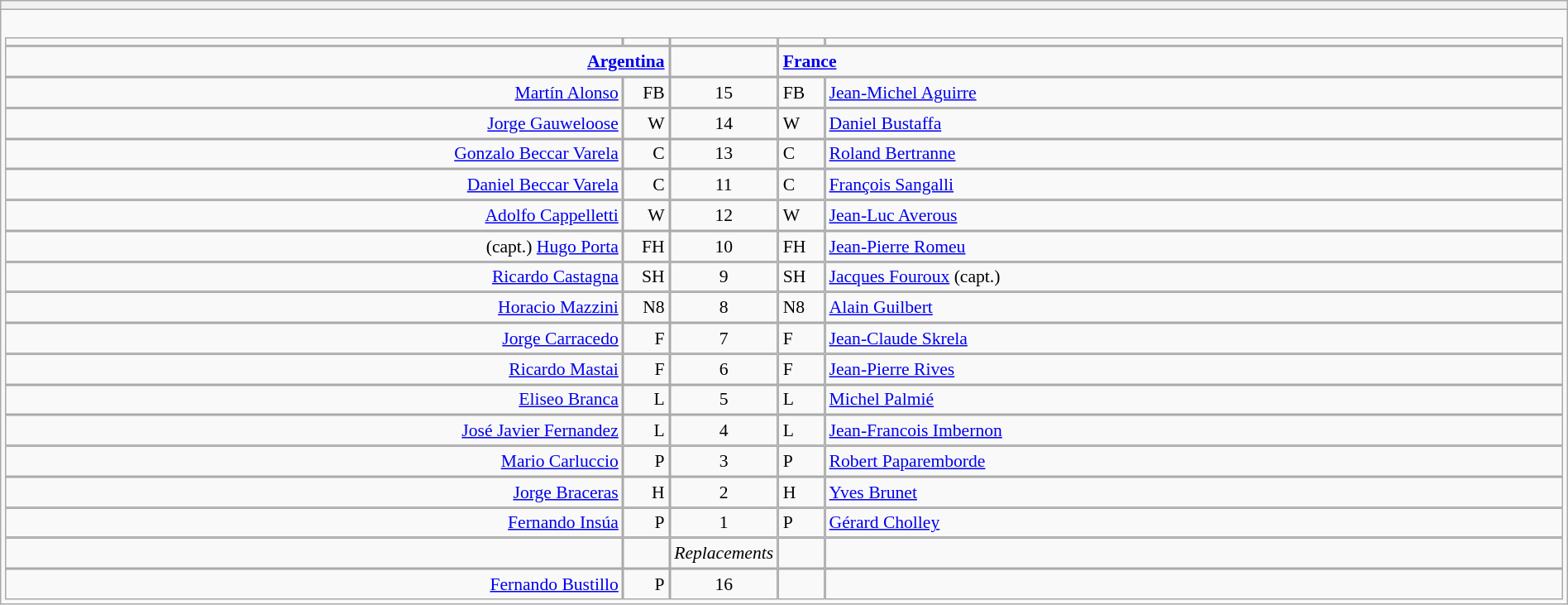<table style="width:100%" class="wikitable collapsible collapsed">
<tr>
<th></th>
</tr>
<tr>
<td><br><table width="100%" style="font-size: 90%; " cellspacing="0" cellpadding="0" align=center>
<tr>
<td width=41%; text-align=right></td>
<td width=3%; text-align:right></td>
<td width=4%; text-align:center></td>
<td width=3%; text-align:left></td>
<td width=49%; text-align:left></td>
</tr>
<tr>
<td colspan=2; align=right><strong><a href='#'>Argentina</a></strong></td>
<td></td>
<td colspan=2;><strong><a href='#'>France</a></strong></td>
</tr>
<tr>
<td align=right><a href='#'>Martín Alonso</a></td>
<td align=right>FB</td>
<td align=center>15</td>
<td>FB</td>
<td><a href='#'>Jean-Michel Aguirre</a></td>
</tr>
<tr>
<td align=right><a href='#'>Jorge Gauweloose</a></td>
<td align=right>W</td>
<td align=center>14</td>
<td>W</td>
<td><a href='#'>Daniel Bustaffa</a></td>
</tr>
<tr>
<td align=right><a href='#'>Gonzalo Beccar Varela</a></td>
<td align=right>C</td>
<td align=center>13</td>
<td>C</td>
<td><a href='#'>Roland Bertranne</a></td>
</tr>
<tr>
<td align=right><a href='#'>Daniel Beccar Varela</a></td>
<td align=right>C</td>
<td align=center>11</td>
<td>C</td>
<td><a href='#'>François Sangalli</a></td>
</tr>
<tr>
<td align=right><a href='#'>Adolfo Cappelletti</a></td>
<td align=right>W</td>
<td align=center>12</td>
<td>W</td>
<td><a href='#'>Jean-Luc Averous</a></td>
</tr>
<tr>
<td align=right>(capt.) <a href='#'>Hugo Porta</a></td>
<td align=right>FH</td>
<td align=center>10</td>
<td>FH</td>
<td><a href='#'>Jean-Pierre Romeu</a></td>
</tr>
<tr>
<td align=right><a href='#'>Ricardo Castagna</a></td>
<td align=right>SH</td>
<td align=center>9</td>
<td>SH</td>
<td><a href='#'>Jacques Fouroux</a> (capt.)</td>
</tr>
<tr>
<td align=right><a href='#'>Horacio Mazzini</a></td>
<td align=right>N8</td>
<td align=center>8</td>
<td>N8</td>
<td><a href='#'>Alain Guilbert</a></td>
</tr>
<tr>
<td align=right><a href='#'>Jorge Carracedo</a></td>
<td align=right>F</td>
<td align=center>7</td>
<td>F</td>
<td><a href='#'>Jean-Claude Skrela</a></td>
</tr>
<tr>
<td align=right><a href='#'>Ricardo Mastai</a></td>
<td align=right>F</td>
<td align=center>6</td>
<td>F</td>
<td><a href='#'>Jean-Pierre Rives</a></td>
</tr>
<tr>
<td align=right><a href='#'>Eliseo Branca</a></td>
<td align=right>L</td>
<td align=center>5</td>
<td>L</td>
<td><a href='#'>Michel Palmié</a></td>
</tr>
<tr>
<td align=right><a href='#'>José Javier Fernandez</a></td>
<td align=right>L</td>
<td align=center>4</td>
<td>L</td>
<td><a href='#'>Jean-Francois Imbernon</a></td>
</tr>
<tr>
<td align=right><a href='#'>Mario Carluccio</a></td>
<td align=right>P</td>
<td align=center>3</td>
<td>P</td>
<td><a href='#'>Robert Paparemborde</a></td>
</tr>
<tr>
<td align=right><a href='#'>Jorge Braceras</a></td>
<td align=right>H</td>
<td align=center>2</td>
<td>H</td>
<td><a href='#'>Yves Brunet</a></td>
</tr>
<tr>
<td align=right><a href='#'>Fernando Insúa</a></td>
<td align=right>P</td>
<td align=center>1</td>
<td>P</td>
<td><a href='#'>Gérard Cholley</a></td>
</tr>
<tr>
<td></td>
<td></td>
<td align=center><em>Replacements</em></td>
<td></td>
<td></td>
</tr>
<tr>
<td align=right><a href='#'>Fernando Bustillo</a></td>
<td align=right>P</td>
<td align=center>16</td>
<td></td>
<td></td>
</tr>
</table>
</td>
</tr>
</table>
